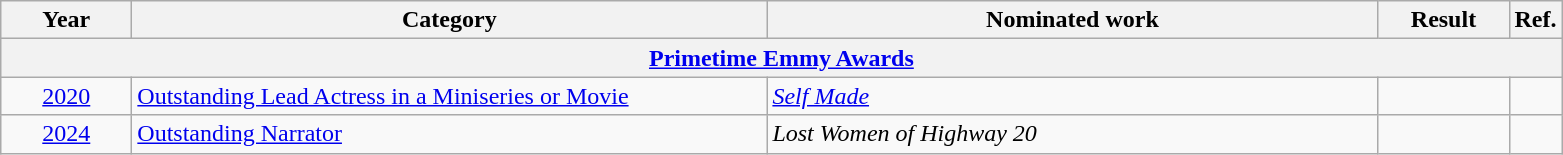<table class=wikitable>
<tr>
<th scope="col" style="width:5em;">Year</th>
<th scope="col" style="width:26em;">Category</th>
<th scope="col" style="width:25em;">Nominated work</th>
<th scope="col" style="width:5em;">Result</th>
<th>Ref.</th>
</tr>
<tr>
<th colspan=5><a href='#'>Primetime Emmy Awards</a></th>
</tr>
<tr>
<td style="text-align:center;"><a href='#'>2020</a></td>
<td><a href='#'>Outstanding Lead Actress in a Miniseries or Movie</a></td>
<td><em><a href='#'>Self Made</a></em></td>
<td></td>
<td style="text-align:center;"></td>
</tr>
<tr>
<td style="text-align:center;"><a href='#'>2024</a></td>
<td><a href='#'>Outstanding Narrator</a></td>
<td><em>Lost Women of Highway 20</em></td>
<td></td>
<td style="text-align:center;"></td>
</tr>
</table>
